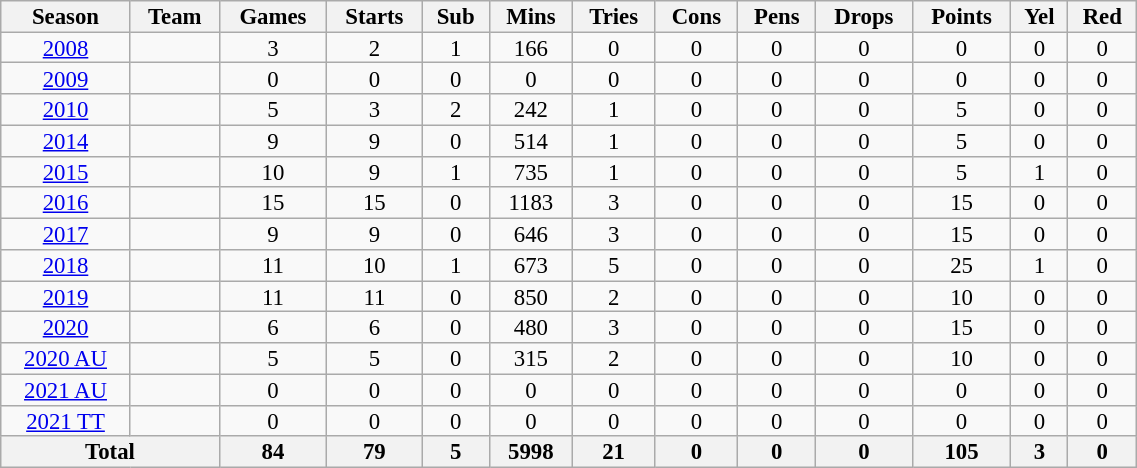<table class="wikitable" style="text-align:center; line-height:90%; font-size:95%; width:60%;">
<tr>
<th>Season</th>
<th>Team</th>
<th>Games</th>
<th>Starts</th>
<th>Sub</th>
<th>Mins</th>
<th>Tries</th>
<th>Cons</th>
<th>Pens</th>
<th>Drops</th>
<th>Points</th>
<th>Yel</th>
<th>Red</th>
</tr>
<tr>
<td><a href='#'>2008</a></td>
<td></td>
<td>3</td>
<td>2</td>
<td>1</td>
<td>166</td>
<td>0</td>
<td>0</td>
<td>0</td>
<td>0</td>
<td>0</td>
<td>0</td>
<td>0</td>
</tr>
<tr>
<td><a href='#'>2009</a></td>
<td></td>
<td>0</td>
<td>0</td>
<td>0</td>
<td>0</td>
<td>0</td>
<td>0</td>
<td>0</td>
<td>0</td>
<td>0</td>
<td>0</td>
<td>0</td>
</tr>
<tr>
<td><a href='#'>2010</a></td>
<td></td>
<td>5</td>
<td>3</td>
<td>2</td>
<td>242</td>
<td>1</td>
<td>0</td>
<td>0</td>
<td>0</td>
<td>5</td>
<td>0</td>
<td>0</td>
</tr>
<tr>
<td><a href='#'>2014</a></td>
<td></td>
<td>9</td>
<td>9</td>
<td>0</td>
<td>514</td>
<td>1</td>
<td>0</td>
<td>0</td>
<td>0</td>
<td>5</td>
<td>0</td>
<td>0</td>
</tr>
<tr>
<td><a href='#'>2015</a></td>
<td></td>
<td>10</td>
<td>9</td>
<td>1</td>
<td>735</td>
<td>1</td>
<td>0</td>
<td>0</td>
<td>0</td>
<td>5</td>
<td>1</td>
<td>0</td>
</tr>
<tr>
<td><a href='#'>2016</a></td>
<td></td>
<td>15</td>
<td>15</td>
<td>0</td>
<td>1183</td>
<td>3</td>
<td>0</td>
<td>0</td>
<td>0</td>
<td>15</td>
<td>0</td>
<td>0</td>
</tr>
<tr>
<td><a href='#'>2017</a></td>
<td></td>
<td>9</td>
<td>9</td>
<td>0</td>
<td>646</td>
<td>3</td>
<td>0</td>
<td>0</td>
<td>0</td>
<td>15</td>
<td>0</td>
<td>0</td>
</tr>
<tr>
<td><a href='#'>2018</a></td>
<td></td>
<td>11</td>
<td>10</td>
<td>1</td>
<td>673</td>
<td>5</td>
<td>0</td>
<td>0</td>
<td>0</td>
<td>25</td>
<td>1</td>
<td>0</td>
</tr>
<tr>
<td><a href='#'>2019</a></td>
<td></td>
<td>11</td>
<td>11</td>
<td>0</td>
<td>850</td>
<td>2</td>
<td>0</td>
<td>0</td>
<td>0</td>
<td>10</td>
<td>0</td>
<td>0</td>
</tr>
<tr>
<td><a href='#'>2020</a></td>
<td></td>
<td>6</td>
<td>6</td>
<td>0</td>
<td>480</td>
<td>3</td>
<td>0</td>
<td>0</td>
<td>0</td>
<td>15</td>
<td>0</td>
<td>0</td>
</tr>
<tr>
<td><a href='#'>2020 AU</a></td>
<td></td>
<td>5</td>
<td>5</td>
<td>0</td>
<td>315</td>
<td>2</td>
<td>0</td>
<td>0</td>
<td>0</td>
<td>10</td>
<td>0</td>
<td>0</td>
</tr>
<tr>
<td><a href='#'>2021 AU</a></td>
<td></td>
<td>0</td>
<td>0</td>
<td>0</td>
<td>0</td>
<td>0</td>
<td>0</td>
<td>0</td>
<td>0</td>
<td>0</td>
<td>0</td>
<td>0</td>
</tr>
<tr>
<td><a href='#'>2021 TT</a></td>
<td></td>
<td>0</td>
<td>0</td>
<td>0</td>
<td>0</td>
<td>0</td>
<td>0</td>
<td>0</td>
<td>0</td>
<td>0</td>
<td>0</td>
<td>0</td>
</tr>
<tr>
<th colspan="2">Total</th>
<th>84</th>
<th>79</th>
<th>5</th>
<th>5998</th>
<th>21</th>
<th>0</th>
<th>0</th>
<th>0</th>
<th>105</th>
<th>3</th>
<th>0</th>
</tr>
</table>
